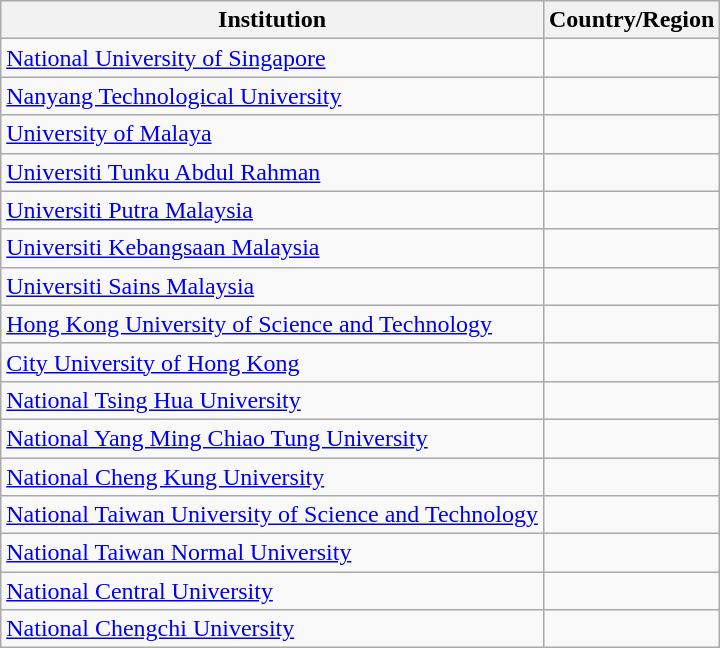<table class="wikitable sortable">
<tr>
<th>Institution</th>
<th>Country/Region</th>
</tr>
<tr>
<td><a href='#'>National University of Singapore</a></td>
<td></td>
</tr>
<tr>
<td><a href='#'>Nanyang Technological University</a></td>
<td></td>
</tr>
<tr>
<td><a href='#'>University of Malaya</a></td>
<td></td>
</tr>
<tr>
<td><a href='#'>Universiti Tunku Abdul Rahman</a></td>
<td></td>
</tr>
<tr>
<td><a href='#'>Universiti Putra Malaysia</a></td>
<td></td>
</tr>
<tr>
<td><a href='#'>Universiti Kebangsaan Malaysia</a></td>
<td></td>
</tr>
<tr>
<td><a href='#'>Universiti Sains Malaysia</a></td>
<td></td>
</tr>
<tr>
<td><a href='#'>Hong Kong University of Science and Technology</a></td>
<td></td>
</tr>
<tr>
<td><a href='#'>City University of Hong Kong</a></td>
<td></td>
</tr>
<tr>
<td><a href='#'>National Tsing Hua University</a></td>
<td></td>
</tr>
<tr>
<td><a href='#'>National Yang Ming Chiao Tung University</a></td>
<td></td>
</tr>
<tr>
<td><a href='#'>National Cheng Kung University</a></td>
<td></td>
</tr>
<tr>
<td><a href='#'>National Taiwan University of Science and Technology</a></td>
<td></td>
</tr>
<tr>
<td><a href='#'>National Taiwan Normal University</a></td>
<td></td>
</tr>
<tr>
<td><a href='#'>National Central University</a></td>
<td></td>
</tr>
<tr>
<td><a href='#'>National Chengchi University</a></td>
<td></td>
</tr>
</table>
